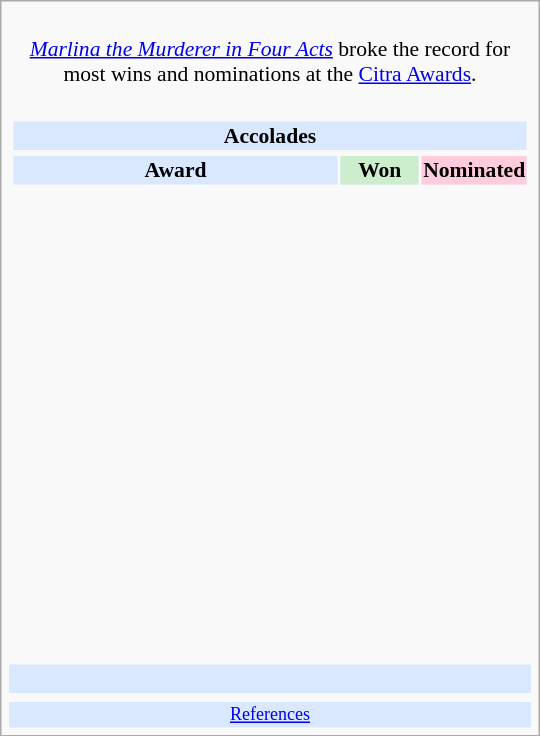<table class="infobox" style="width: 25em; text-align: left; font-size: 90%; vertical-align: middle;">
<tr>
<td colspan="3" style="text-align:center;"><br> <em><a href='#'>Marlina the Murderer in Four Acts</a></em> broke the record for most wins and nominations at the <a href='#'>Citra Awards</a>.</td>
</tr>
<tr>
<td colspan=3><br><table class="collapsible collapsed" width=100%>
<tr>
<th colspan="3" style="background-color: #D9E8FF; text-align: center;">Accolades</th>
</tr>
<tr>
</tr>
<tr bgcolor=#D9E8FF>
<td style="text-align:center;"><strong>Award</strong></td>
<td style="text-align:center; background: #cceecc; text-size:0.9em" width=50><strong>Won</strong></td>
<td style="text-align:center; background: #ffccdd; text-size:0.9em" width=50><strong>Nominated</strong></td>
</tr>
<tr>
<td align="center"><br></td>
<td></td>
<td></td>
</tr>
<tr>
<td align="center"><br></td>
<td></td>
<td></td>
</tr>
<tr>
<td align="center"><br></td>
<td></td>
<td></td>
</tr>
<tr>
<td align="center"><br></td>
<td></td>
<td></td>
</tr>
<tr>
<td align="center"><br></td>
<td></td>
<td></td>
</tr>
<tr>
<td align="center"><br></td>
<td></td>
<td></td>
</tr>
<tr>
<td align="center"><br></td>
<td></td>
<td></td>
</tr>
<tr>
<td align="center"><br></td>
<td></td>
<td></td>
</tr>
<tr>
<td align="center"><br></td>
<td></td>
<td></td>
</tr>
<tr>
<td align="center"><br></td>
<td></td>
<td></td>
</tr>
<tr>
<td align="center"><br></td>
<td></td>
<td></td>
</tr>
<tr>
<td align="center"><br></td>
<td></td>
<td></td>
</tr>
<tr>
<td align="center"><br></td>
<td></td>
<td></td>
</tr>
<tr>
<td align="center"><br></td>
<td></td>
<td></td>
</tr>
<tr>
<td align="center"><br></td>
<td></td>
<td></td>
</tr>
</table>
</td>
</tr>
<tr style="background:#d9e8ff;">
<td style="text-align:center;" colspan="3"><br></td>
</tr>
<tr>
<td></td>
<td></td>
<td></td>
</tr>
<tr bgcolor=#D9E8FF>
<td colspan="3" style="font-size: smaller; text-align:center;"><a href='#'>References</a></td>
</tr>
</table>
